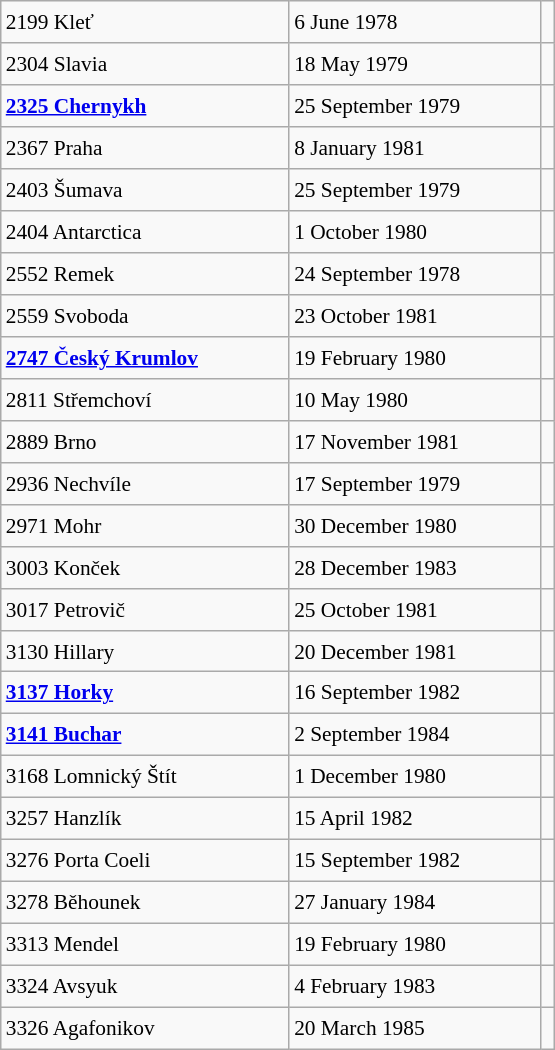<table class="wikitable" style="font-size: 89%; float: left; width: 26em; margin-right: 1em; height: 700px">
<tr>
<td>2199 Kleť</td>
<td>6 June 1978</td>
<td></td>
</tr>
<tr>
<td>2304 Slavia</td>
<td>18 May 1979</td>
<td></td>
</tr>
<tr>
<td><strong><a href='#'>2325 Chernykh</a></strong></td>
<td>25 September 1979</td>
<td></td>
</tr>
<tr>
<td>2367 Praha</td>
<td>8 January 1981</td>
<td></td>
</tr>
<tr>
<td>2403 Šumava</td>
<td>25 September 1979</td>
<td></td>
</tr>
<tr>
<td>2404 Antarctica</td>
<td>1 October 1980</td>
<td></td>
</tr>
<tr>
<td>2552 Remek</td>
<td>24 September 1978</td>
<td></td>
</tr>
<tr>
<td>2559 Svoboda</td>
<td>23 October 1981</td>
<td></td>
</tr>
<tr>
<td><strong><a href='#'>2747 Český Krumlov</a></strong></td>
<td>19 February 1980</td>
<td></td>
</tr>
<tr>
<td>2811 Střemchoví</td>
<td>10 May 1980</td>
<td></td>
</tr>
<tr>
<td>2889 Brno</td>
<td>17 November 1981</td>
<td></td>
</tr>
<tr>
<td>2936 Nechvíle</td>
<td>17 September 1979</td>
<td></td>
</tr>
<tr>
<td>2971 Mohr</td>
<td>30 December 1980</td>
<td></td>
</tr>
<tr>
<td>3003 Konček</td>
<td>28 December 1983</td>
<td></td>
</tr>
<tr>
<td>3017 Petrovič</td>
<td>25 October 1981</td>
<td></td>
</tr>
<tr>
<td>3130 Hillary</td>
<td>20 December 1981</td>
<td></td>
</tr>
<tr>
<td><strong><a href='#'>3137 Horky</a></strong></td>
<td>16 September 1982</td>
<td></td>
</tr>
<tr>
<td><strong><a href='#'>3141 Buchar</a></strong></td>
<td>2 September 1984</td>
<td></td>
</tr>
<tr>
<td>3168 Lomnický Štít</td>
<td>1 December 1980</td>
<td></td>
</tr>
<tr>
<td>3257 Hanzlík</td>
<td>15 April 1982</td>
<td></td>
</tr>
<tr>
<td>3276 Porta Coeli</td>
<td>15 September 1982</td>
<td></td>
</tr>
<tr>
<td>3278 Běhounek</td>
<td>27 January 1984</td>
<td></td>
</tr>
<tr>
<td>3313 Mendel</td>
<td>19 February 1980</td>
<td></td>
</tr>
<tr>
<td>3324 Avsyuk</td>
<td>4 February 1983</td>
<td></td>
</tr>
<tr>
<td>3326 Agafonikov</td>
<td>20 March 1985</td>
<td></td>
</tr>
</table>
